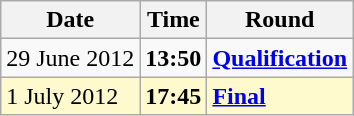<table class="wikitable">
<tr>
<th>Date</th>
<th>Time</th>
<th>Round</th>
</tr>
<tr>
<td>29 June 2012</td>
<td><strong>13:50</strong></td>
<td><strong><a href='#'>Qualification</a></strong></td>
</tr>
<tr style=background:lemonchiffon>
<td>1 July 2012</td>
<td><strong>17:45</strong></td>
<td><strong><a href='#'>Final</a></strong></td>
</tr>
</table>
